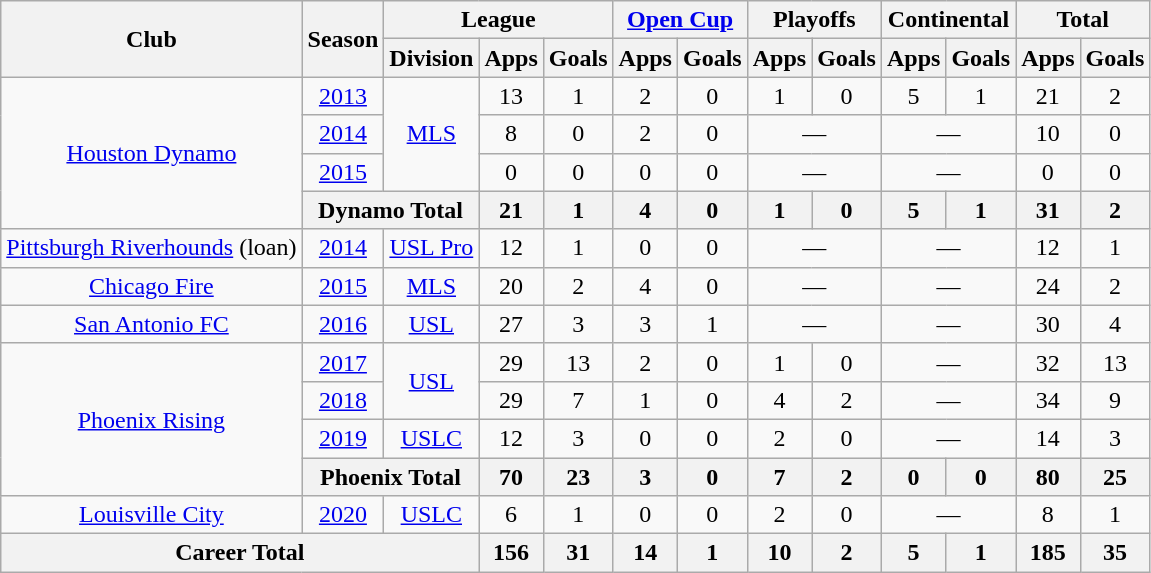<table class="wikitable" style="text-align:center">
<tr>
<th rowspan="2">Club</th>
<th rowspan="2">Season</th>
<th colspan="3">League</th>
<th colspan="2"><a href='#'>Open Cup</a></th>
<th colspan="2">Playoffs</th>
<th colspan="2">Continental</th>
<th colspan="2">Total</th>
</tr>
<tr>
<th>Division</th>
<th>Apps</th>
<th>Goals</th>
<th>Apps</th>
<th>Goals</th>
<th>Apps</th>
<th>Goals</th>
<th>Apps</th>
<th>Goals</th>
<th>Apps</th>
<th>Goals</th>
</tr>
<tr>
<td rowspan="4"><a href='#'>Houston Dynamo</a></td>
<td><a href='#'>2013</a></td>
<td rowspan="3"><a href='#'>MLS</a></td>
<td>13</td>
<td>1</td>
<td>2</td>
<td>0</td>
<td>1</td>
<td>0</td>
<td>5</td>
<td>1</td>
<td>21</td>
<td>2</td>
</tr>
<tr>
<td><a href='#'>2014</a></td>
<td>8</td>
<td>0</td>
<td>2</td>
<td>0</td>
<td colspan="2">—</td>
<td colspan="2">—</td>
<td>10</td>
<td>0</td>
</tr>
<tr>
<td><a href='#'>2015</a></td>
<td>0</td>
<td>0</td>
<td>0</td>
<td>0</td>
<td colspan="2">—</td>
<td colspan="2">—</td>
<td>0</td>
<td>0</td>
</tr>
<tr>
<th colspan="2">Dynamo Total</th>
<th>21</th>
<th>1</th>
<th>4</th>
<th>0</th>
<th>1</th>
<th>0</th>
<th>5</th>
<th>1</th>
<th>31</th>
<th>2</th>
</tr>
<tr>
<td><a href='#'>Pittsburgh Riverhounds</a> (loan)</td>
<td><a href='#'>2014</a></td>
<td><a href='#'>USL Pro</a></td>
<td>12</td>
<td>1</td>
<td>0</td>
<td>0</td>
<td colspan="2">—</td>
<td colspan="2">—</td>
<td>12</td>
<td>1</td>
</tr>
<tr>
<td><a href='#'>Chicago Fire</a></td>
<td><a href='#'>2015</a></td>
<td><a href='#'>MLS</a></td>
<td>20</td>
<td>2</td>
<td>4</td>
<td>0</td>
<td colspan="2">—</td>
<td colspan="2">—</td>
<td>24</td>
<td>2</td>
</tr>
<tr>
<td><a href='#'>San Antonio FC</a></td>
<td><a href='#'>2016</a></td>
<td><a href='#'>USL</a></td>
<td>27</td>
<td>3</td>
<td>3</td>
<td>1</td>
<td colspan="2">—</td>
<td colspan="2">—</td>
<td>30</td>
<td>4</td>
</tr>
<tr>
<td rowspan="4"><a href='#'>Phoenix Rising</a></td>
<td><a href='#'>2017</a></td>
<td rowspan="2"><a href='#'>USL</a></td>
<td>29</td>
<td>13</td>
<td>2</td>
<td>0</td>
<td>1</td>
<td>0</td>
<td colspan="2">—</td>
<td>32</td>
<td>13</td>
</tr>
<tr>
<td><a href='#'>2018</a></td>
<td>29</td>
<td>7</td>
<td>1</td>
<td>0</td>
<td>4</td>
<td>2</td>
<td colspan="2">—</td>
<td>34</td>
<td>9</td>
</tr>
<tr>
<td><a href='#'>2019</a></td>
<td><a href='#'>USLC</a></td>
<td>12</td>
<td>3</td>
<td>0</td>
<td>0</td>
<td>2</td>
<td>0</td>
<td colspan="2">—</td>
<td>14</td>
<td>3</td>
</tr>
<tr>
<th colspan="2">Phoenix Total</th>
<th>70</th>
<th>23</th>
<th>3</th>
<th>0</th>
<th>7</th>
<th>2</th>
<th>0</th>
<th>0</th>
<th>80</th>
<th>25</th>
</tr>
<tr>
<td><a href='#'>Louisville City</a></td>
<td><a href='#'>2020</a></td>
<td><a href='#'>USLC</a></td>
<td>6</td>
<td>1</td>
<td>0</td>
<td>0</td>
<td>2</td>
<td>0</td>
<td colspan="2">—</td>
<td>8</td>
<td>1</td>
</tr>
<tr>
<th colspan="3">Career Total</th>
<th>156</th>
<th>31</th>
<th>14</th>
<th>1</th>
<th>10</th>
<th>2</th>
<th>5</th>
<th>1</th>
<th>185</th>
<th>35</th>
</tr>
</table>
